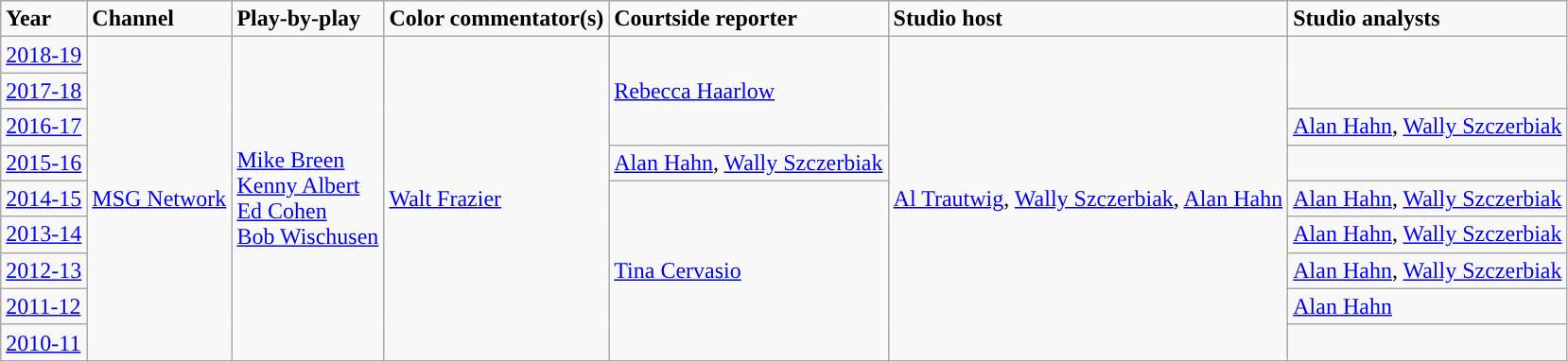<table class="wikitable">
<tr>
<td><strong>Year</strong></td>
<td><strong>Channel</strong></td>
<td><strong>Play-by-play</strong></td>
<td><strong>Color commentator(s)</strong></td>
<td><strong>Courtside reporter</strong></td>
<td><strong>Studio host</strong></td>
<td><strong>Studio analysts</strong></td>
</tr>
<tr>
<td><a href='#'>2018-19</a></td>
<td rowspan=9><a href='#'>MSG Network</a></td>
<td rowspan=9><a href='#'>Mike Breen</a><br><a href='#'>Kenny Albert</a><br><a href='#'>Ed Cohen</a><br><a href='#'>Bob Wischusen</a></td>
<td rowspan=9><a href='#'>Walt Frazier</a></td>
<td rowspan=3><a href='#'>Rebecca Haarlow</a></td>
<td rowspan=9><a href='#'>Al Trautwig</a>, <a href='#'>Wally Szczerbiak</a>, <a href='#'>Alan Hahn</a></td>
</tr>
<tr>
<td><a href='#'>2017-18</a></td>
</tr>
<tr>
<td><a href='#'>2016-17</a></td>
<td><a href='#'>Alan Hahn</a>, <a href='#'>Wally Szczerbiak</a></td>
</tr>
<tr>
<td><a href='#'>2015-16</a></td>
<td><a href='#'>Alan Hahn</a>, <a href='#'>Wally Szczerbiak</a></td>
</tr>
<tr>
<td><a href='#'>2014-15</a></td>
<td rowspan=5><a href='#'>Tina Cervasio</a></td>
<td><a href='#'>Alan Hahn</a>, <a href='#'>Wally Szczerbiak</a></td>
</tr>
<tr>
<td><a href='#'>2013-14</a></td>
<td><a href='#'>Alan Hahn</a>, <a href='#'>Wally Szczerbiak</a></td>
</tr>
<tr>
<td><a href='#'>2012-13</a></td>
<td><a href='#'>Alan Hahn</a>, <a href='#'>Wally Szczerbiak</a></td>
</tr>
<tr>
<td><a href='#'>2011-12</a></td>
<td><a href='#'>Alan Hahn</a></td>
</tr>
<tr>
<td><a href='#'>2010-11</a></td>
</tr>
</table>
